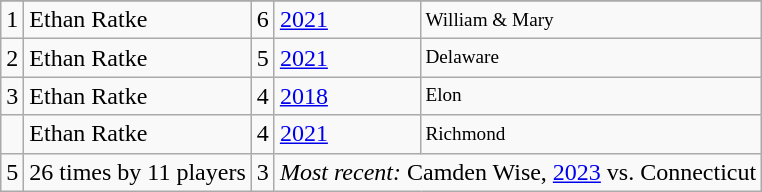<table class="wikitable">
<tr>
</tr>
<tr>
<td>1</td>
<td>Ethan Ratke</td>
<td>6</td>
<td><a href='#'>2021</a></td>
<td style="font-size:80%;">William & Mary</td>
</tr>
<tr>
<td>2</td>
<td>Ethan Ratke</td>
<td>5</td>
<td><a href='#'>2021</a></td>
<td style="font-size:80%;">Delaware</td>
</tr>
<tr>
<td>3</td>
<td>Ethan Ratke</td>
<td>4</td>
<td><a href='#'>2018</a></td>
<td style="font-size:80%;">Elon</td>
</tr>
<tr>
<td></td>
<td>Ethan Ratke</td>
<td>4</td>
<td><a href='#'>2021</a></td>
<td style="font-size:80%;">Richmond</td>
</tr>
<tr>
<td>5</td>
<td>26 times by 11 players</td>
<td>3</td>
<td colspan=2><em>Most recent:</em> Camden Wise, <a href='#'>2023</a> vs. Connecticut</td>
</tr>
</table>
